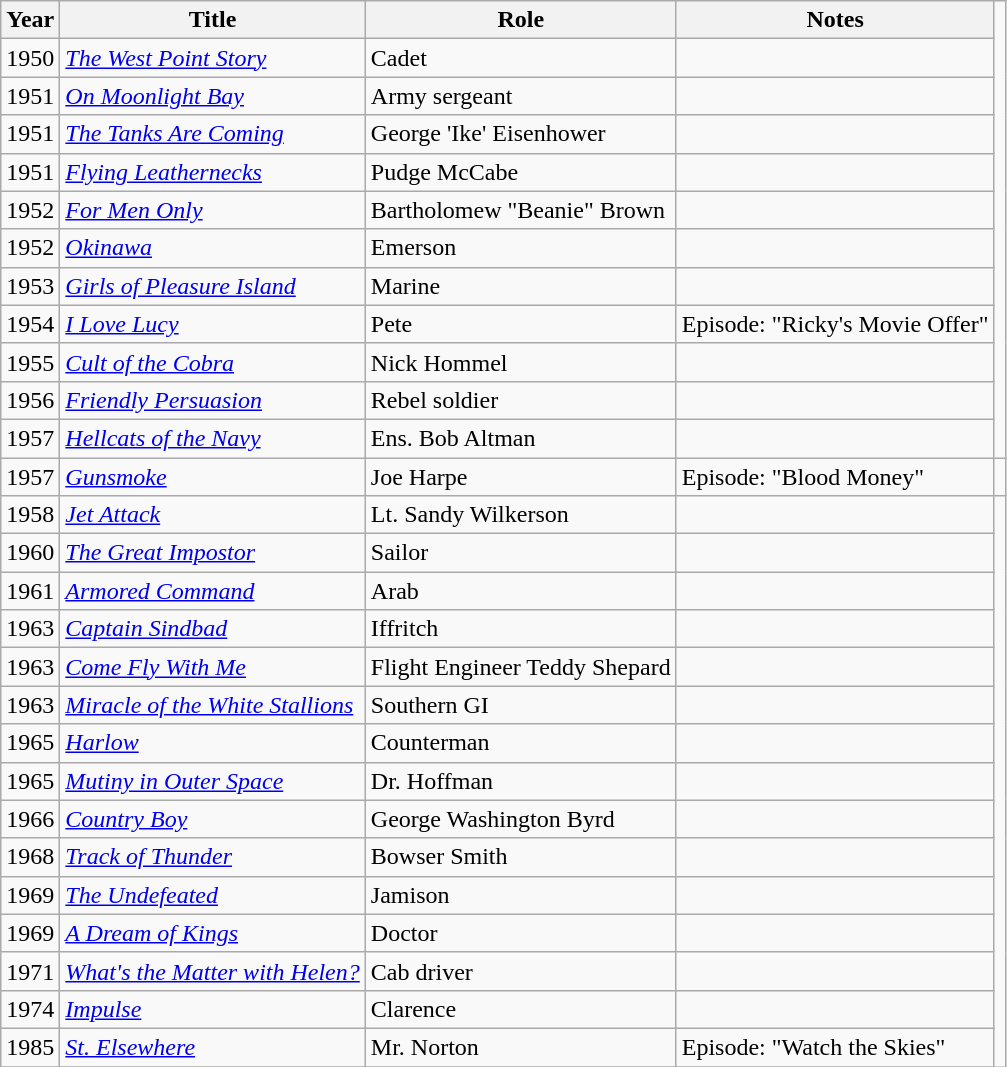<table class="wikitable sortable">
<tr>
<th>Year</th>
<th>Title</th>
<th>Role</th>
<th class="unsortable">Notes</th>
</tr>
<tr>
<td>1950</td>
<td><em><a href='#'>The West Point Story</a></em></td>
<td>Cadet</td>
<td></td>
</tr>
<tr>
<td>1951</td>
<td><em><a href='#'>On Moonlight Bay</a></em></td>
<td>Army sergeant</td>
<td></td>
</tr>
<tr>
<td>1951</td>
<td><em><a href='#'>The Tanks Are Coming</a></em></td>
<td>George 'Ike' Eisenhower</td>
<td></td>
</tr>
<tr>
<td>1951</td>
<td><em><a href='#'>Flying Leathernecks</a></em></td>
<td>Pudge McCabe</td>
<td></td>
</tr>
<tr>
<td>1952</td>
<td><em><a href='#'>For Men Only</a></em></td>
<td>Bartholomew "Beanie" Brown</td>
<td></td>
</tr>
<tr>
<td>1952</td>
<td><em><a href='#'>Okinawa</a></em></td>
<td>Emerson</td>
<td></td>
</tr>
<tr>
<td>1953</td>
<td><em><a href='#'>Girls of Pleasure Island</a></em></td>
<td>Marine</td>
<td></td>
</tr>
<tr>
<td>1954</td>
<td><em><a href='#'>I Love Lucy</a></em></td>
<td>Pete</td>
<td>Episode: "Ricky's Movie Offer"</td>
</tr>
<tr>
<td>1955</td>
<td><em><a href='#'>Cult of the Cobra</a></em></td>
<td>Nick Hommel</td>
<td></td>
</tr>
<tr>
<td>1956</td>
<td><em><a href='#'>Friendly Persuasion</a></em></td>
<td>Rebel soldier</td>
<td></td>
</tr>
<tr>
<td>1957</td>
<td><em><a href='#'>Hellcats of the Navy</a></em></td>
<td>Ens. Bob Altman</td>
<td></td>
</tr>
<tr>
<td>1957</td>
<td><em><a href='#'>Gunsmoke</a></em></td>
<td>Joe Harpe</td>
<td>Episode: "Blood Money"</td>
<td></td>
</tr>
<tr>
<td>1958</td>
<td><em><a href='#'>Jet Attack</a></em></td>
<td>Lt. Sandy Wilkerson</td>
<td></td>
</tr>
<tr>
<td>1960</td>
<td><em><a href='#'>The Great Impostor</a></em></td>
<td>Sailor</td>
<td></td>
</tr>
<tr>
<td>1961</td>
<td><em><a href='#'>Armored Command</a></em></td>
<td>Arab</td>
<td></td>
</tr>
<tr>
<td>1963</td>
<td><em><a href='#'>Captain Sindbad</a></em></td>
<td>Iffritch</td>
<td></td>
</tr>
<tr>
<td>1963</td>
<td><em><a href='#'>Come Fly With Me</a></em></td>
<td>Flight Engineer Teddy Shepard</td>
<td></td>
</tr>
<tr>
<td>1963</td>
<td><em><a href='#'>Miracle of the White Stallions</a></em></td>
<td>Southern GI</td>
<td></td>
</tr>
<tr>
<td>1965</td>
<td><em><a href='#'>Harlow</a></em></td>
<td>Counterman</td>
<td></td>
</tr>
<tr>
<td>1965</td>
<td><em><a href='#'>Mutiny in Outer Space</a></em></td>
<td>Dr. Hoffman</td>
<td></td>
</tr>
<tr>
<td>1966</td>
<td><em><a href='#'>Country Boy</a></em></td>
<td>George Washington Byrd</td>
<td></td>
</tr>
<tr>
<td>1968</td>
<td><em><a href='#'>Track of Thunder</a></em></td>
<td>Bowser Smith</td>
<td></td>
</tr>
<tr>
<td>1969</td>
<td><em><a href='#'>The Undefeated</a></em></td>
<td>Jamison</td>
<td></td>
</tr>
<tr>
<td>1969</td>
<td><em><a href='#'>A Dream of Kings</a></em></td>
<td>Doctor</td>
<td></td>
</tr>
<tr>
<td>1971</td>
<td><em><a href='#'>What's the Matter with Helen?</a></em></td>
<td>Cab driver</td>
<td></td>
</tr>
<tr>
<td>1974</td>
<td><em><a href='#'>Impulse</a></em></td>
<td>Clarence</td>
<td></td>
</tr>
<tr>
<td>1985</td>
<td><em><a href='#'>St. Elsewhere</a></em></td>
<td>Mr. Norton</td>
<td>Episode: "Watch the Skies"</td>
</tr>
<tr>
</tr>
</table>
